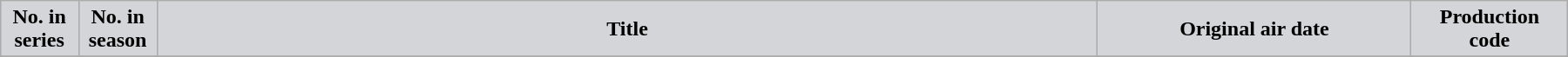<table class="wikitable plainrowheaders" width="95%" style="margin:auto;">
<tr>
<th width="5%" style="background-color: #d4d5d8; color:#000000;">No. in<br>series</th>
<th width="5%" style="background-color: #d4d5d8; color:#000000;">No. in<br>season</th>
<th style="background-color: #d4d5d8; color:#000000;">Title</th>
<th width="20%" style="background-color: #d4d5d8; color:#000000;">Original air date</th>
<th width="10%" style="background-color: #d4d5d8; color:#000000;">Production<br>code</th>
</tr>
<tr }>
</tr>
</table>
